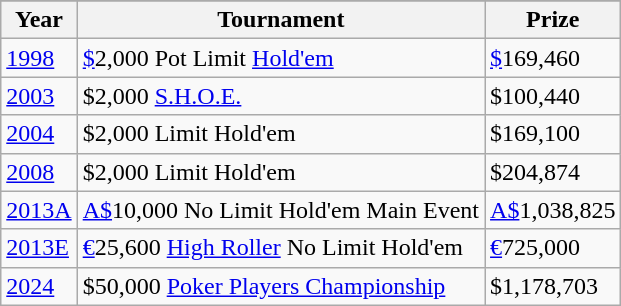<table class="wikitable">
<tr>
</tr>
<tr>
<th>Year</th>
<th>Tournament</th>
<th>Prize</th>
</tr>
<tr>
<td><a href='#'>1998</a></td>
<td><a href='#'>$</a>2,000 Pot Limit <a href='#'>Hold'em</a></td>
<td><a href='#'>$</a>169,460</td>
</tr>
<tr>
<td><a href='#'>2003</a></td>
<td>$2,000 <a href='#'>S.H.O.E.</a></td>
<td>$100,440</td>
</tr>
<tr>
<td><a href='#'>2004</a></td>
<td>$2,000 Limit Hold'em</td>
<td>$169,100</td>
</tr>
<tr>
<td><a href='#'>2008</a></td>
<td>$2,000 Limit Hold'em</td>
<td>$204,874</td>
</tr>
<tr>
<td><a href='#'>2013A</a></td>
<td><a href='#'>A$</a>10,000 No Limit Hold'em Main Event</td>
<td><a href='#'>A$</a>1,038,825</td>
</tr>
<tr>
<td><a href='#'>2013E</a></td>
<td><a href='#'>€</a>25,600 <a href='#'>High Roller</a> No Limit Hold'em</td>
<td><a href='#'>€</a>725,000</td>
</tr>
<tr>
<td><a href='#'>2024</a></td>
<td>$50,000 <a href='#'>Poker Players Championship</a></td>
<td>$1,178,703</td>
</tr>
</table>
